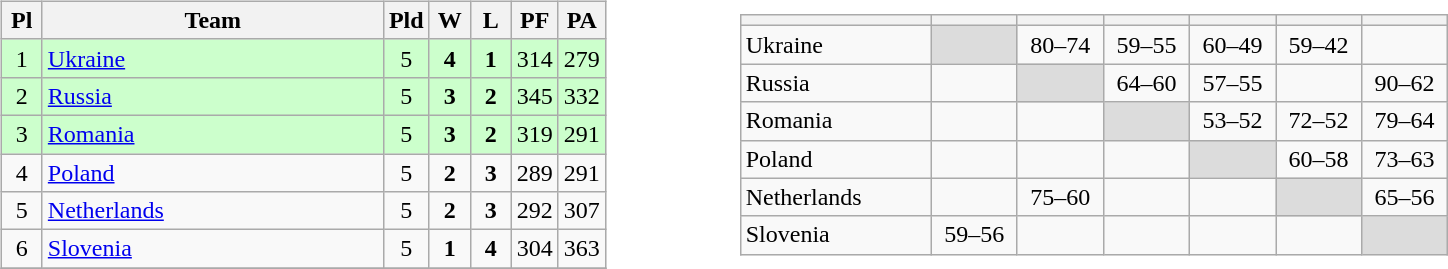<table>
<tr>
<td width="50%"><br><table class="wikitable" style="text-align: center;">
<tr>
<th width=20>Pl</th>
<th width=220>Team</th>
<th width=20>Pld</th>
<th width=20>W</th>
<th width=20>L</th>
<th width=20>PF</th>
<th width=20>PA</th>
</tr>
<tr bgcolor=ccffcc>
<td>1</td>
<td align="left"> <a href='#'>Ukraine</a></td>
<td>5</td>
<td><strong>4</strong></td>
<td><strong>1</strong></td>
<td>314</td>
<td>279</td>
</tr>
<tr bgcolor=ccffcc>
<td>2</td>
<td align="left"> <a href='#'>Russia</a></td>
<td>5</td>
<td><strong>3</strong></td>
<td><strong>2</strong></td>
<td>345</td>
<td>332</td>
</tr>
<tr bgcolor=ccffcc>
<td>3</td>
<td align="left"> <a href='#'>Romania</a></td>
<td>5</td>
<td><strong>3</strong></td>
<td><strong>2</strong></td>
<td>319</td>
<td>291</td>
</tr>
<tr>
<td>4</td>
<td align="left"> <a href='#'>Poland</a></td>
<td>5</td>
<td><strong>2</strong></td>
<td><strong>3</strong></td>
<td>289</td>
<td>291</td>
</tr>
<tr>
<td>5</td>
<td align="left"> <a href='#'>Netherlands</a></td>
<td>5</td>
<td><strong>2</strong></td>
<td><strong>3</strong></td>
<td>292</td>
<td>307</td>
</tr>
<tr>
<td>6</td>
<td align="left"> <a href='#'>Slovenia</a></td>
<td>5</td>
<td><strong>1</strong></td>
<td><strong>4</strong></td>
<td>304</td>
<td>363</td>
</tr>
<tr>
</tr>
</table>
</td>
<td><br><table class="wikitable" style="text-align:center">
<tr>
<th width="120"></th>
<th width="50"></th>
<th width="50"></th>
<th width="50"></th>
<th width="50"></th>
<th width="50"></th>
<th width="50"></th>
</tr>
<tr>
<td align=left> Ukraine</td>
<td bgcolor="#DCDCDC"></td>
<td>80–74</td>
<td>59–55</td>
<td>60–49</td>
<td>59–42</td>
<td></td>
</tr>
<tr>
<td align=left> Russia</td>
<td></td>
<td bgcolor="#DCDCDC"></td>
<td>64–60</td>
<td>57–55</td>
<td></td>
<td>90–62</td>
</tr>
<tr>
<td align=left> Romania</td>
<td></td>
<td></td>
<td bgcolor="#DCDCDC"></td>
<td>53–52</td>
<td>72–52</td>
<td>79–64</td>
</tr>
<tr>
<td align=left> Poland</td>
<td></td>
<td></td>
<td></td>
<td bgcolor="#DCDCDC"></td>
<td>60–58</td>
<td>73–63</td>
</tr>
<tr>
<td align=left> Netherlands</td>
<td></td>
<td>75–60</td>
<td></td>
<td></td>
<td bgcolor="#DCDCDC"></td>
<td>65–56</td>
</tr>
<tr>
<td align=left> Slovenia</td>
<td>59–56</td>
<td></td>
<td></td>
<td></td>
<td></td>
<td bgcolor="#DCDCDC"></td>
</tr>
</table>
</td>
</tr>
</table>
